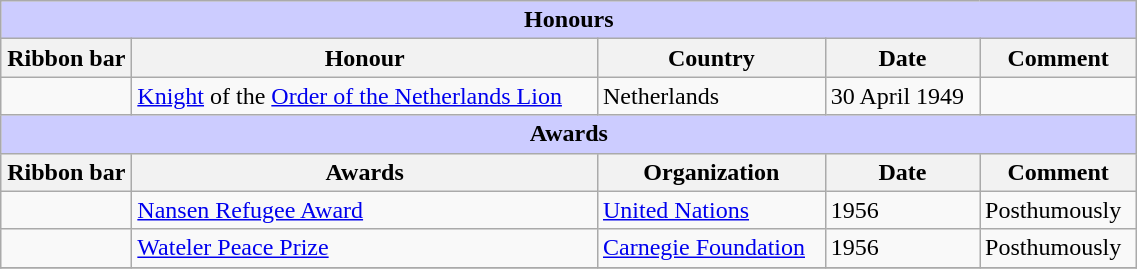<table class="wikitable" style="width:60%;">
<tr style="background:#ccf; text-align:center;">
<td colspan=5><strong>Honours</strong></td>
</tr>
<tr>
<th style="width:80px;">Ribbon bar</th>
<th>Honour</th>
<th>Country</th>
<th>Date</th>
<th>Comment</th>
</tr>
<tr>
<td></td>
<td><a href='#'>Knight</a> of the <a href='#'>Order of the Netherlands Lion</a></td>
<td>Netherlands</td>
<td>30 April 1949</td>
<td></td>
</tr>
<tr style="background:#ccf; text-align:center;">
<td colspan=5><strong>Awards</strong></td>
</tr>
<tr>
<th style="width:80px;">Ribbon bar</th>
<th>Awards</th>
<th>Organization</th>
<th>Date</th>
<th>Comment</th>
</tr>
<tr>
<td></td>
<td><a href='#'>Nansen Refugee Award</a></td>
<td><a href='#'>United Nations</a></td>
<td>1956</td>
<td>Posthumously</td>
</tr>
<tr>
<td></td>
<td><a href='#'>Wateler Peace Prize</a></td>
<td><a href='#'>Carnegie Foundation</a></td>
<td>1956</td>
<td>Posthumously</td>
</tr>
<tr>
</tr>
</table>
